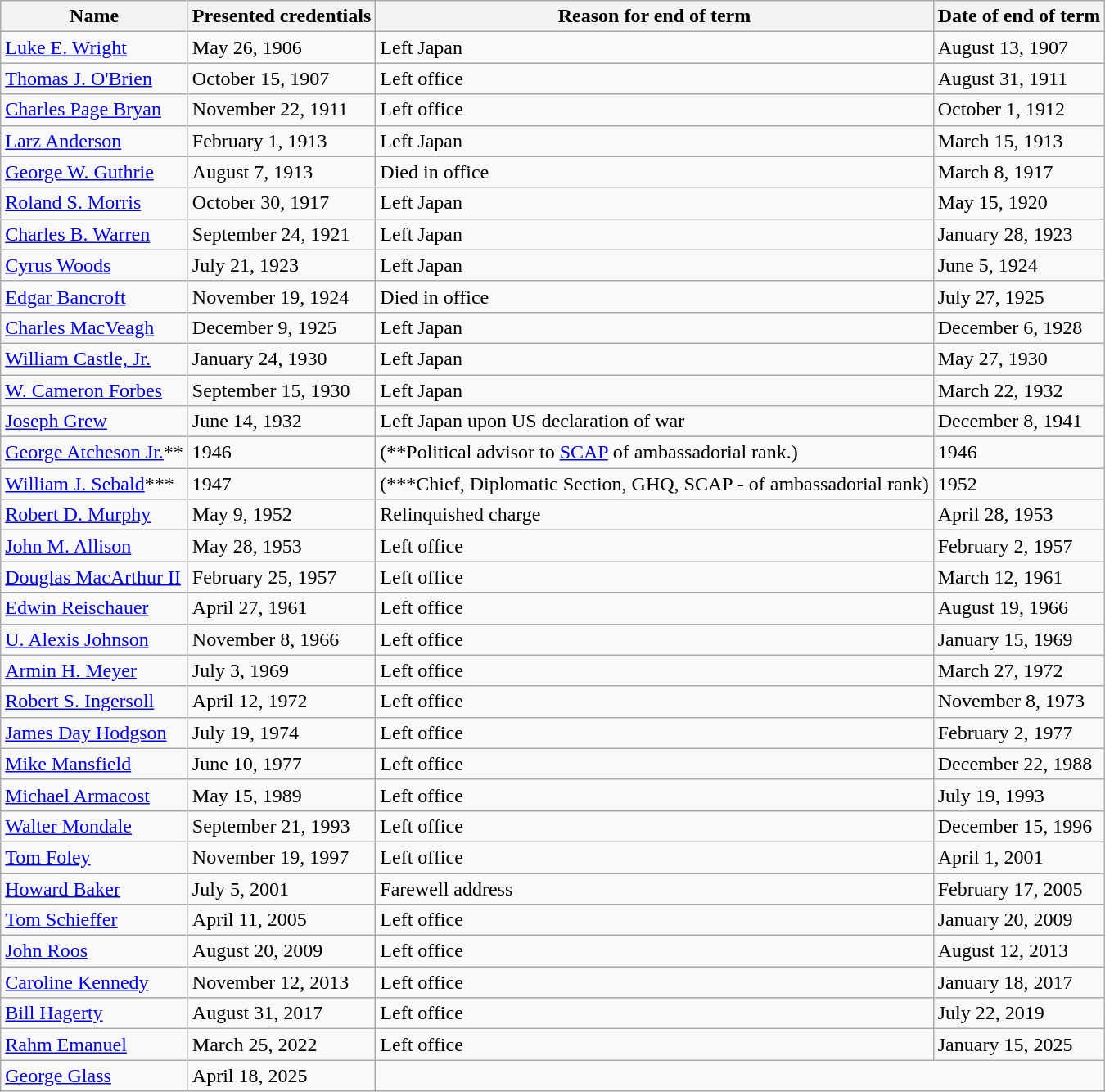<table class="wikitable">
<tr>
<th>Name</th>
<th>Presented credentials</th>
<th>Reason for end of term</th>
<th>Date of end of term</th>
</tr>
<tr>
<td><a href='#'>Luke E. Wright</a></td>
<td>May 26, 1906</td>
<td>Left Japan</td>
<td>August 13, 1907</td>
</tr>
<tr>
<td><a href='#'>Thomas J. O'Brien</a></td>
<td>October 15, 1907</td>
<td>Left office</td>
<td>August 31, 1911</td>
</tr>
<tr>
<td><a href='#'>Charles Page Bryan</a></td>
<td>November 22, 1911</td>
<td>Left office</td>
<td>October 1, 1912</td>
</tr>
<tr>
<td><a href='#'>Larz Anderson</a></td>
<td>February 1, 1913</td>
<td>Left Japan</td>
<td>March 15, 1913</td>
</tr>
<tr>
<td><a href='#'>George W. Guthrie</a></td>
<td>August 7, 1913</td>
<td>Died in office</td>
<td>March 8, 1917</td>
</tr>
<tr>
<td><a href='#'>Roland S. Morris</a></td>
<td>October 30, 1917</td>
<td>Left Japan</td>
<td>May 15, 1920</td>
</tr>
<tr>
<td><a href='#'>Charles B. Warren</a></td>
<td>September 24, 1921</td>
<td>Left Japan</td>
<td>January 28, 1923</td>
</tr>
<tr>
<td><a href='#'>Cyrus Woods</a></td>
<td>July 21, 1923</td>
<td>Left Japan</td>
<td>June 5, 1924</td>
</tr>
<tr>
<td><a href='#'>Edgar Bancroft</a></td>
<td>November 19, 1924</td>
<td>Died in office</td>
<td>July 27, 1925</td>
</tr>
<tr>
<td><a href='#'>Charles MacVeagh</a></td>
<td>December 9, 1925</td>
<td>Left Japan</td>
<td>December 6, 1928</td>
</tr>
<tr>
<td><a href='#'>William Castle, Jr.</a></td>
<td>January 24, 1930</td>
<td>Left Japan</td>
<td>May 27, 1930</td>
</tr>
<tr>
<td><a href='#'>W. Cameron Forbes</a></td>
<td>September 15, 1930</td>
<td>Left Japan</td>
<td>March 22, 1932</td>
</tr>
<tr>
<td><a href='#'>Joseph Grew</a></td>
<td>June 14, 1932</td>
<td>Left Japan upon US declaration of war</td>
<td>December 8, 1941</td>
</tr>
<tr>
<td><a href='#'>George Atcheson Jr.</a>**</td>
<td>1946</td>
<td>(**Political advisor to <a href='#'>SCAP</a> of ambassadorial rank.)</td>
<td>1946</td>
</tr>
<tr>
<td><a href='#'>William J. Sebald</a>***</td>
<td>1947</td>
<td>(***Chief, Diplomatic Section, GHQ, SCAP - of ambassadorial rank)</td>
<td>1952</td>
</tr>
<tr>
<td><a href='#'>Robert D. Murphy</a></td>
<td>May 9, 1952</td>
<td>Relinquished charge</td>
<td>April 28, 1953</td>
</tr>
<tr>
<td><a href='#'>John M. Allison</a></td>
<td>May 28, 1953</td>
<td>Left office</td>
<td>February 2, 1957</td>
</tr>
<tr>
<td><a href='#'>Douglas MacArthur II</a></td>
<td>February 25, 1957</td>
<td>Left office</td>
<td>March 12, 1961</td>
</tr>
<tr>
<td><a href='#'>Edwin Reischauer</a></td>
<td>April 27, 1961</td>
<td>Left office</td>
<td>August 19, 1966</td>
</tr>
<tr>
<td><a href='#'>U. Alexis Johnson</a></td>
<td>November 8, 1966</td>
<td>Left office</td>
<td>January 15, 1969</td>
</tr>
<tr>
<td><a href='#'>Armin H. Meyer</a></td>
<td>July 3, 1969</td>
<td>Left office</td>
<td>March 27, 1972</td>
</tr>
<tr>
<td><a href='#'>Robert S. Ingersoll</a></td>
<td>April 12, 1972</td>
<td>Left office</td>
<td>November 8, 1973</td>
</tr>
<tr>
<td><a href='#'>James Day Hodgson</a></td>
<td>July 19, 1974</td>
<td>Left office</td>
<td>February 2, 1977</td>
</tr>
<tr>
<td><a href='#'>Mike Mansfield</a></td>
<td>June 10, 1977</td>
<td>Left office</td>
<td>December 22, 1988</td>
</tr>
<tr>
<td><a href='#'>Michael Armacost</a></td>
<td>May 15, 1989</td>
<td>Left office</td>
<td>July 19, 1993</td>
</tr>
<tr>
<td><a href='#'>Walter Mondale</a></td>
<td>September 21, 1993</td>
<td>Left office</td>
<td>December 15, 1996</td>
</tr>
<tr>
<td><a href='#'>Tom Foley</a></td>
<td>November 19, 1997</td>
<td>Left office</td>
<td>April 1, 2001</td>
</tr>
<tr>
<td><a href='#'>Howard Baker</a></td>
<td>July 5, 2001</td>
<td>Farewell address</td>
<td>February 17, 2005</td>
</tr>
<tr>
<td><a href='#'>Tom Schieffer</a></td>
<td>April 11, 2005</td>
<td>Left office</td>
<td>January 20, 2009</td>
</tr>
<tr>
<td><a href='#'>John Roos</a></td>
<td>August 20, 2009</td>
<td>Left office</td>
<td>August 12, 2013</td>
</tr>
<tr>
<td><a href='#'>Caroline Kennedy</a></td>
<td>November 12, 2013</td>
<td>Left office</td>
<td>January 18, 2017</td>
</tr>
<tr>
<td><a href='#'>Bill Hagerty</a></td>
<td>August 31, 2017</td>
<td>Left office</td>
<td>July 22, 2019</td>
</tr>
<tr>
<td><a href='#'>Rahm Emanuel</a></td>
<td>March 25, 2022</td>
<td>Left office</td>
<td>January 15, 2025</td>
</tr>
<tr>
<td><a href='#'>George Glass</a></td>
<td>April 18, 2025</td>
</tr>
</table>
